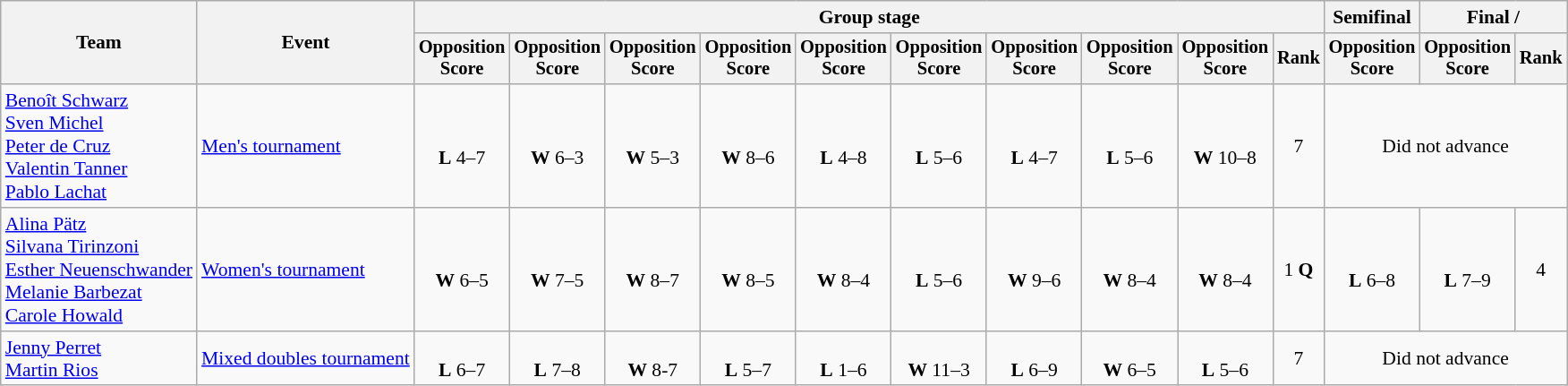<table class=wikitable style=font-size:90%;text-align:center>
<tr>
<th rowspan=2>Team</th>
<th rowspan=2>Event</th>
<th colspan=10>Group stage</th>
<th>Semifinal</th>
<th colspan=2>Final / </th>
</tr>
<tr style="font-size:95%">
<th>Opposition<br>Score</th>
<th>Opposition<br>Score</th>
<th>Opposition<br>Score</th>
<th>Opposition<br>Score</th>
<th>Opposition<br>Score</th>
<th>Opposition<br>Score</th>
<th>Opposition<br>Score</th>
<th>Opposition<br>Score</th>
<th>Opposition<br>Score</th>
<th>Rank</th>
<th>Opposition<br>Score</th>
<th>Opposition<br>Score</th>
<th>Rank</th>
</tr>
<tr>
<td align=left><a href='#'>Benoît Schwarz</a><br><a href='#'>Sven Michel</a><br><a href='#'>Peter de Cruz</a><br><a href='#'>Valentin Tanner</a><br><a href='#'>Pablo Lachat</a></td>
<td align=left><a href='#'>Men's tournament</a></td>
<td><br><strong>L</strong> 4–7</td>
<td><br><strong>W</strong> 6–3</td>
<td><br><strong>W</strong> 5–3</td>
<td><br><strong>W</strong> 8–6</td>
<td><br><strong>L</strong> 4–8</td>
<td><br><strong>L</strong> 5–6</td>
<td><br><strong>L</strong> 4–7</td>
<td><br><strong>L</strong> 5–6</td>
<td><br><strong>W</strong> 10–8</td>
<td>7</td>
<td colspan="3">Did not advance</td>
</tr>
<tr>
<td align=left><a href='#'>Alina Pätz</a><br><a href='#'>Silvana Tirinzoni</a><br><a href='#'>Esther Neuenschwander</a><br><a href='#'>Melanie Barbezat</a><br><a href='#'>Carole Howald</a></td>
<td align=left><a href='#'>Women's tournament</a></td>
<td><br><strong>W</strong> 6–5</td>
<td><br><strong>W</strong> 7–5</td>
<td><br><strong>W</strong> 8–7</td>
<td><br><strong>W</strong> 8–5</td>
<td><br><strong>W</strong> 8–4</td>
<td><br><strong>L</strong> 5–6</td>
<td><br><strong>W</strong> 9–6</td>
<td><br><strong>W</strong> 8–4</td>
<td><br><strong>W</strong> 8–4</td>
<td>1 <strong>Q</strong></td>
<td><br><strong>L</strong> 6–8</td>
<td><br><strong>L</strong> 7–9</td>
<td>4</td>
</tr>
<tr>
<td align=left><a href='#'>Jenny Perret</a><br><a href='#'>Martin Rios</a></td>
<td align=left><a href='#'>Mixed doubles tournament</a></td>
<td><br><strong>L</strong> 6–7</td>
<td><br><strong>L</strong> 7–8</td>
<td><br><strong>W</strong> 8-7</td>
<td><br><strong>L</strong> 5–7</td>
<td><br><strong>L</strong> 1–6</td>
<td><br><strong>W</strong> 11–3</td>
<td><br><strong>L</strong> 6–9</td>
<td><br><strong>W</strong> 6–5</td>
<td><br><strong>L</strong> 5–6</td>
<td>7</td>
<td colspan="3">Did not advance</td>
</tr>
</table>
